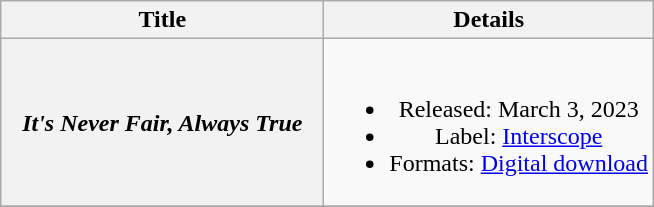<table class="wikitable plainrowheaders" style="text-align:center">
<tr>
<th scope="col" style="width:13em">Title</th>
<th scope="col">Details</th>
</tr>
<tr>
<th scope="row"><em>It's Never Fair, Always True</em></th>
<td><br><ul><li>Released: March 3, 2023</li><li>Label: <a href='#'>Interscope</a></li><li>Formats: <a href='#'>Digital download</a></li></ul></td>
</tr>
<tr>
</tr>
</table>
